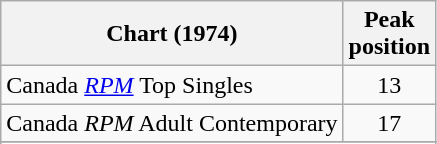<table class="wikitable sortable">
<tr>
<th>Chart (1974)</th>
<th>Peak<br>position</th>
</tr>
<tr>
<td>Canada <em><a href='#'>RPM</a></em> Top Singles</td>
<td style="text-align:center;">13</td>
</tr>
<tr>
<td>Canada <em>RPM</em> Adult Contemporary</td>
<td style="text-align:center;">17</td>
</tr>
<tr>
</tr>
<tr>
</tr>
</table>
